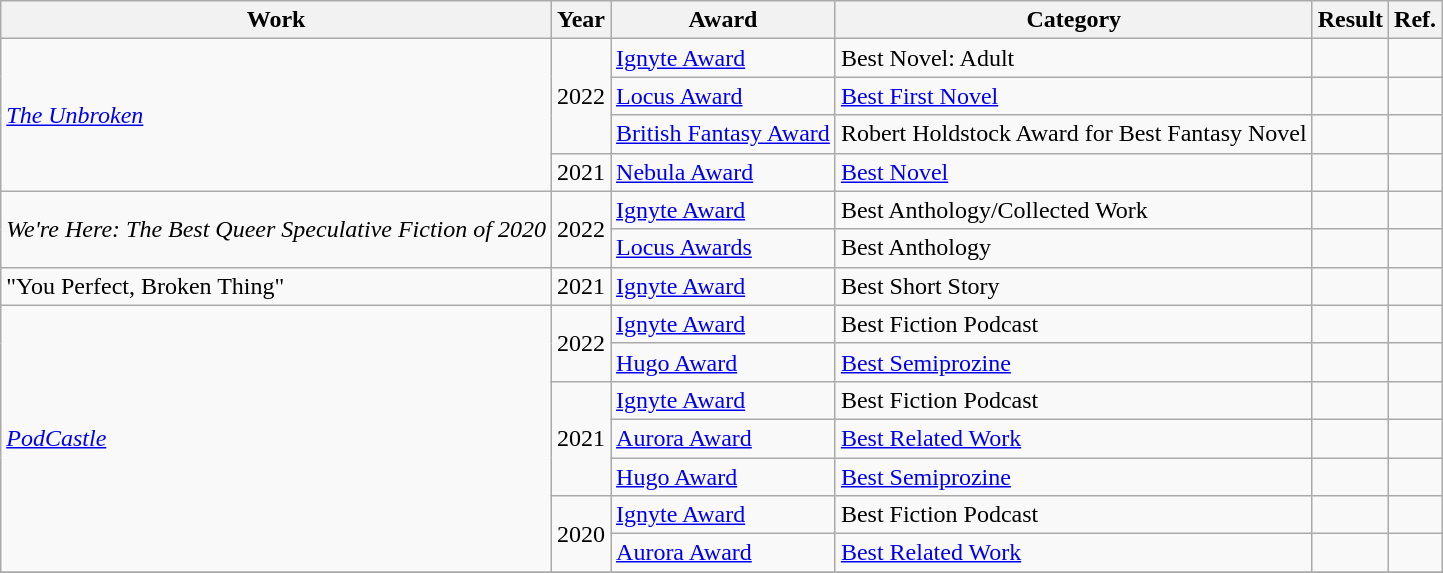<table class="wikitable sortable">
<tr>
<th>Work</th>
<th>Year</th>
<th>Award</th>
<th>Category</th>
<th>Result</th>
<th>Ref.</th>
</tr>
<tr>
<td rowspan="4"><em><a href='#'>The Unbroken</a></em></td>
<td rowspan="3">2022</td>
<td><a href='#'>Ignyte Award</a></td>
<td>Best Novel: Adult</td>
<td></td>
<td></td>
</tr>
<tr>
<td><a href='#'>Locus Award</a></td>
<td><a href='#'>Best First Novel</a></td>
<td></td>
<td></td>
</tr>
<tr>
<td><a href='#'>British Fantasy Award</a></td>
<td>Robert Holdstock Award for Best Fantasy Novel</td>
<td></td>
<td></td>
</tr>
<tr>
<td>2021</td>
<td><a href='#'>Nebula Award</a></td>
<td><a href='#'>Best Novel</a></td>
<td></td>
<td></td>
</tr>
<tr>
<td rowspan="2"><em>We're Here: The Best Queer Speculative Fiction of 2020</em></td>
<td rowspan="2">2022</td>
<td><a href='#'>Ignyte Award</a></td>
<td>Best Anthology/Collected Work</td>
<td></td>
<td></td>
</tr>
<tr>
<td><a href='#'>Locus Awards</a></td>
<td>Best Anthology</td>
<td></td>
<td></td>
</tr>
<tr>
<td>"You Perfect, Broken Thing"</td>
<td>2021</td>
<td><a href='#'>Ignyte Award</a></td>
<td>Best Short Story</td>
<td></td>
<td></td>
</tr>
<tr>
<td rowspan="7"><em><a href='#'>PodCastle</a></em></td>
<td rowspan="2">2022</td>
<td><a href='#'>Ignyte Award</a></td>
<td>Best Fiction Podcast</td>
<td></td>
<td></td>
</tr>
<tr>
<td><a href='#'>Hugo Award</a></td>
<td><a href='#'>Best Semiprozine</a></td>
<td></td>
<td></td>
</tr>
<tr>
<td rowspan="3">2021</td>
<td><a href='#'>Ignyte Award</a></td>
<td>Best Fiction Podcast</td>
<td></td>
<td></td>
</tr>
<tr>
<td><a href='#'>Aurora Award</a></td>
<td><a href='#'>Best Related Work</a></td>
<td></td>
<td></td>
</tr>
<tr>
<td><a href='#'>Hugo Award</a></td>
<td><a href='#'>Best Semiprozine</a></td>
<td></td>
<td></td>
</tr>
<tr>
<td rowspan="2">2020</td>
<td><a href='#'>Ignyte Award</a></td>
<td>Best Fiction Podcast</td>
<td></td>
<td></td>
</tr>
<tr>
<td><a href='#'>Aurora Award</a></td>
<td><a href='#'>Best Related Work</a></td>
<td></td>
<td></td>
</tr>
<tr>
</tr>
</table>
